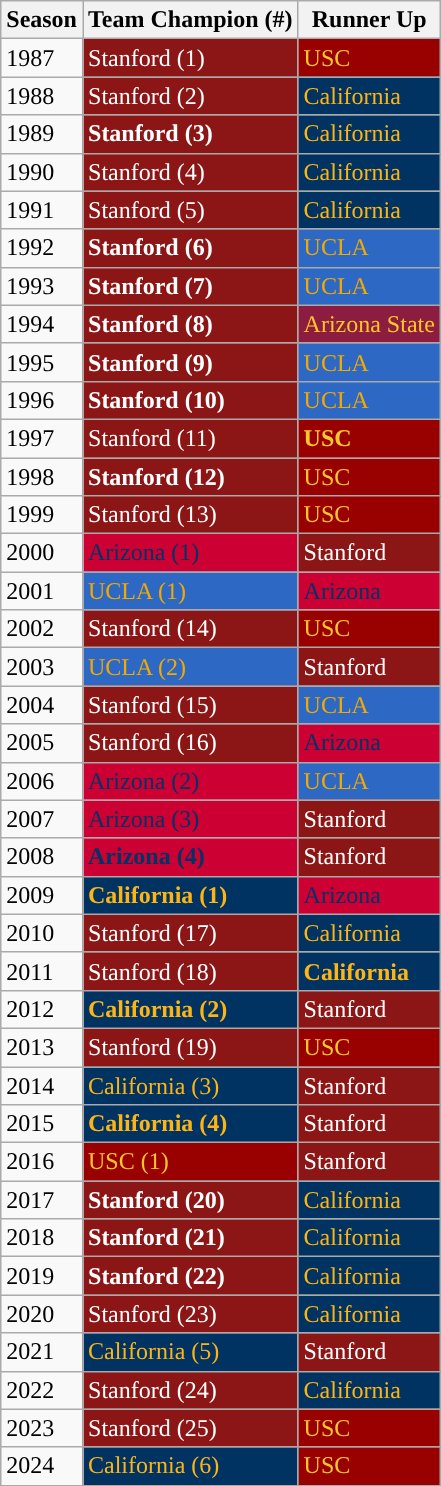<table class="wikitable">
<tr>
<th>Season</th>
<th>Team Champion (#)</th>
<th>Runner Up</th>
</tr>
<tr>
<td>1987</td>
<td style="background:#8C1515; color:#FFFFFF;">Stanford (1)</td>
<td style="background:#990000; color:#FFC72C;">USC</td>
</tr>
<tr>
<td>1988</td>
<td style="background:#8C1515; color:#FFFFFF;">Stanford (2)</td>
<td style="background:#003262; color:#FDB515;">California</td>
</tr>
<tr>
<td>1989</td>
<td style="background:#8C1515; color:#FFFFFF;"><strong>Stanford (3)</strong></td>
<td style="background:#003262; color:#FDB515;">California</td>
</tr>
<tr>
<td>1990</td>
<td style="background:#8C1515; color:#FFFFFF;">Stanford (4)</td>
<td style="background:#003262; color:#FDB515;">California</td>
</tr>
<tr>
<td>1991</td>
<td style="background:#8C1515; color:#FFFFFF;">Stanford (5)</td>
<td style="background:#003262; color:#FDB515;">California</td>
</tr>
<tr>
<td>1992</td>
<td style="background:#8C1515; color:#FFFFFF;"><strong>Stanford (6)</strong></td>
<td style="background:#2D68C4; color:#F2A900;">UCLA</td>
</tr>
<tr>
<td>1993</td>
<td style="background:#8C1515; color:#FFFFFF;"><strong>Stanford (7)</strong></td>
<td style="background:#2D68C4; color:#F2A900;">UCLA</td>
</tr>
<tr>
<td>1994</td>
<td style="background:#8C1515; color:#FFFFFF;"><strong>Stanford (8)</strong></td>
<td style="background:#8C1D40; color:#FFC627;">Arizona State</td>
</tr>
<tr>
<td>1995</td>
<td style="background:#8C1515; color:#FFFFFF;"><strong>Stanford (9)</strong></td>
<td style="background:#2D68C4; color:#F2A900;">UCLA</td>
</tr>
<tr>
<td>1996</td>
<td style="background:#8C1515; color:#FFFFFF;"><strong>Stanford (10)</strong></td>
<td style="background:#2D68C4; color:#F2A900;">UCLA</td>
</tr>
<tr>
<td>1997</td>
<td style="background:#8C1515; color:#FFFFFF;">Stanford (11)</td>
<td style="background:#990000; color:#FFC72C;"><strong>USC</strong></td>
</tr>
<tr>
<td>1998</td>
<td style="background:#8C1515; color:#FFFFFF;"><strong>Stanford (12)</strong></td>
<td style="background:#990000; color:#FFC72C;">USC</td>
</tr>
<tr>
<td>1999</td>
<td style="background:#8C1515; color:#FFFFFF;">Stanford (13)</td>
<td style="background:#990000; color:#FFC72C;">USC</td>
</tr>
<tr>
<td>2000</td>
<td style="background:#CC0033; color:#003366;">Arizona (1)</td>
<td style="background:#8C1515; color:#FFFFFF;">Stanford</td>
</tr>
<tr>
<td>2001</td>
<td style="background:#2D68C4; color:#F2A900;">UCLA (1)</td>
<td style="background:#CC0033; color:#003366;">Arizona</td>
</tr>
<tr>
<td>2002</td>
<td style="background:#8C1515; color:#FFFFFF;">Stanford (14)</td>
<td style="background:#990000; color:#FFC72C;">USC</td>
</tr>
<tr>
<td>2003</td>
<td style="background:#2D68C4; color:#F2A900;">UCLA (2)</td>
<td style="background:#8C1515; color:#FFFFFF;">Stanford</td>
</tr>
<tr>
<td>2004</td>
<td style="background:#8C1515; color:#FFFFFF;">Stanford (15)</td>
<td style="background:#2D68C4; color:#F2A900;">UCLA</td>
</tr>
<tr>
<td>2005</td>
<td style="background:#8C1515; color:#FFFFFF;">Stanford (16)</td>
<td style="background:#CC0033; color:#003366;">Arizona</td>
</tr>
<tr>
<td>2006</td>
<td style="background:#CC0033; color:#003366;">Arizona (2)</td>
<td style="background:#2D68C4; color:#F2A900;">UCLA</td>
</tr>
<tr>
<td>2007</td>
<td style="background:#CC0033; color:#003366;">Arizona (3)</td>
<td style="background:#8C1515; color:#FFFFFF;">Stanford</td>
</tr>
<tr>
<td>2008</td>
<td style="background:#CC0033; color:#003366;"><strong>Arizona (4)</strong></td>
<td style="background:#8C1515; color:#FFFFFF;">Stanford</td>
</tr>
<tr>
<td>2009</td>
<td style="background:#003262; color:#FDB515;"><strong>California (1)</strong></td>
<td style="background:#CC0033; color:#003366;">Arizona</td>
</tr>
<tr>
<td>2010</td>
<td style="background:#8C1515; color:#FFFFFF;">Stanford (17)</td>
<td style="background:#003262; color:#FDB515;">California</td>
</tr>
<tr>
<td>2011</td>
<td style="background:#8C1515; color:#FFFFFF;">Stanford (18)</td>
<td style="background:#003262; color:#FDB515;"><strong>California</strong></td>
</tr>
<tr>
<td>2012</td>
<td style="background:#003262; color:#FDB515;"><strong>California (2)</strong></td>
<td style="background:#8C1515; color:#FFFFFF;">Stanford</td>
</tr>
<tr>
<td>2013</td>
<td style="background:#8C1515; color:#FFFFFF;">Stanford (19)</td>
<td style="background:#990000; color:#FFC72C;">USC</td>
</tr>
<tr>
<td>2014</td>
<td style="background:#003262; color:#FDB515;">California (3)</td>
<td style="background:#8C1515; color:#FFFFFF;">Stanford</td>
</tr>
<tr>
<td>2015</td>
<td style="background:#003262; color:#FDB515;"><strong>California (4)</strong></td>
<td style="background:#8C1515; color:#FFFFFF;">Stanford</td>
</tr>
<tr>
<td>2016</td>
<td style="background:#990000; color:#FFC72C;">USC (1)</td>
<td style="background:#8C1515; color:#FFFFFF;">Stanford</td>
</tr>
<tr>
<td>2017</td>
<td style="background:#8C1515; color:#FFFFFF;"><strong>Stanford (20)</strong></td>
<td style="background:#003262; color:#FDB515;">California</td>
</tr>
<tr>
<td>2018</td>
<td style="background:#8C1515; color:#FFFFFF;"><strong>Stanford (21)</strong></td>
<td style="background:#003262; color:#FDB515;">California</td>
</tr>
<tr>
<td>2019</td>
<td style="background:#8C1515; color:#FFFFFF;"><strong>Stanford (22)</strong></td>
<td style="background:#003262; color:#FDB515;">California</td>
</tr>
<tr>
<td>2020</td>
<td style="background:#8C1515; color:#FFFFFF;">Stanford (23)</td>
<td style="background:#003262; color:#FDB515;">California</td>
</tr>
<tr>
<td>2021</td>
<td style="background:#003262; color:#FDB515;">California (5)</td>
<td style="background:#8C1515; color:#FFFFFF;">Stanford</td>
</tr>
<tr>
<td>2022</td>
<td style="background:#8C1515; color:#FFFFFF;">Stanford (24)</td>
<td style="background:#003262; color:#FDB515;">California</td>
</tr>
<tr>
<td>2023</td>
<td style="background:#8C1515; color:#FFFFFF;">Stanford (25)</td>
<td style="background:#990000; color:#FFC72C;">USC</td>
</tr>
<tr>
<td>2024</td>
<td style="background:#003262; color:#FDB515;">California (6)</td>
<td style="background:#990000; color:#FFC72C;">USC</td>
</tr>
</table>
